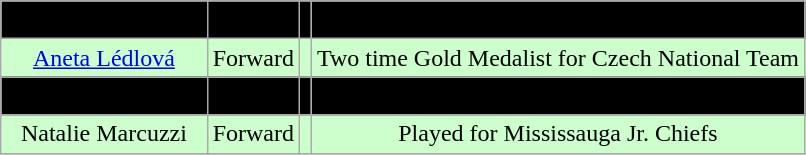<table class="wikitable">
<tr align="center" bgcolor=" ">
<td>Jaycee Gephard</td>
<td>Forward</td>
<td></td>
<td>Was Assistant Captain for Team Canada U18</td>
</tr>
<tr align="center" bgcolor="#ccffcc ">
<td><a href='#'>Aneta Lédlová</a></td>
<td>Forward</td>
<td></td>
<td>Two time Gold Medalist for Czech National Team</td>
</tr>
<tr align="center" bgcolor=" ">
<td>Emma Low-A-Chee</td>
<td>Forward</td>
<td></td>
<td>Won PWHL Championship with Toronto Jr. Aeros</td>
</tr>
<tr align="center" bgcolor="#ccffcc ">
<td>Natalie Marcuzzi</td>
<td>Forward</td>
<td></td>
<td>Played for Mississauga Jr. Chiefs</td>
</tr>
<tr>
</tr>
</table>
